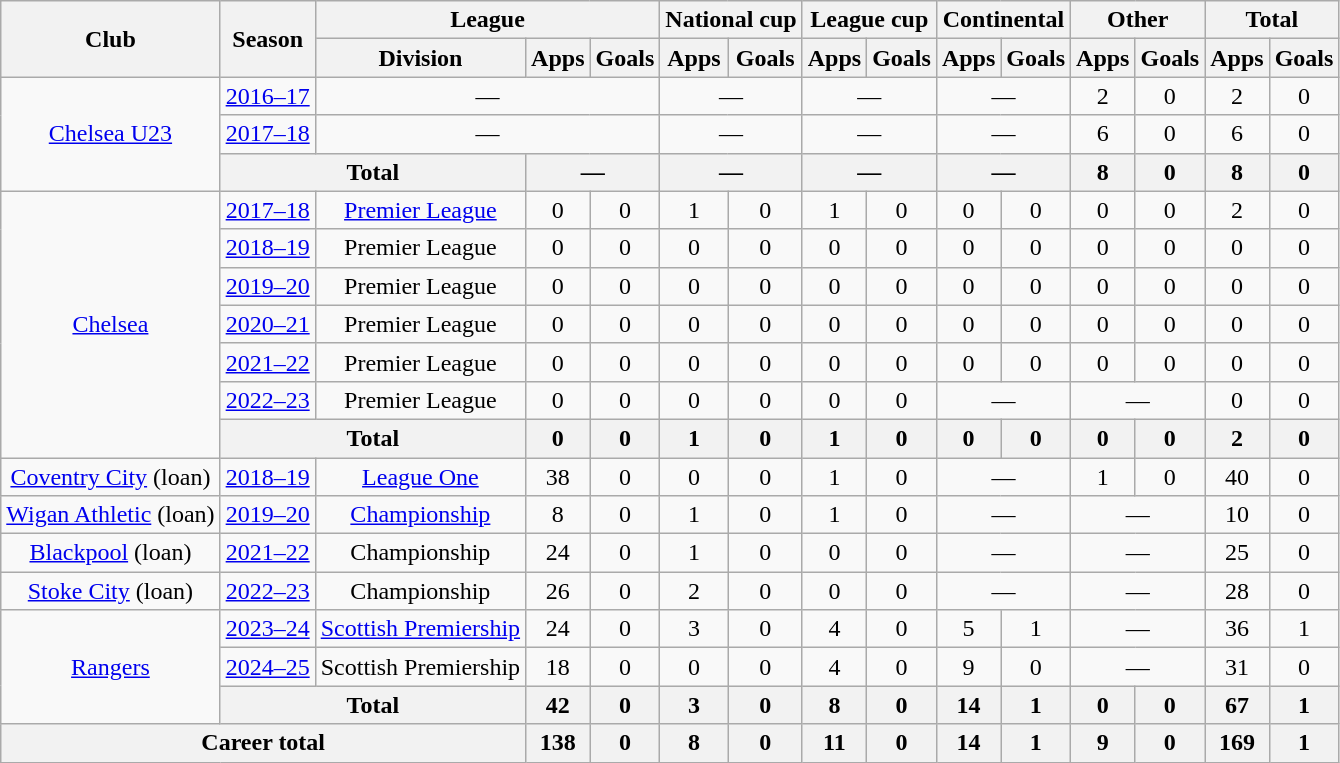<table class="wikitable" style="text-align: center">
<tr>
<th rowspan=2>Club</th>
<th rowspan=2>Season</th>
<th colspan=3>League</th>
<th colspan=2>National cup</th>
<th colspan=2>League cup</th>
<th colspan="2">Continental</th>
<th colspan="2">Other</th>
<th colspan=2>Total</th>
</tr>
<tr>
<th>Division</th>
<th>Apps</th>
<th>Goals</th>
<th>Apps</th>
<th>Goals</th>
<th>Apps</th>
<th>Goals</th>
<th>Apps</th>
<th>Goals</th>
<th>Apps</th>
<th>Goals</th>
<th>Apps</th>
<th>Goals</th>
</tr>
<tr>
<td rowspan="3"><a href='#'>Chelsea U23</a></td>
<td><a href='#'>2016–17</a></td>
<td colspan=3>—</td>
<td colspan=2>—</td>
<td colspan=2>—</td>
<td colspan="2">—</td>
<td>2</td>
<td>0</td>
<td>2</td>
<td>0</td>
</tr>
<tr>
<td><a href='#'>2017–18</a></td>
<td colspan=3>—</td>
<td colspan=2>—</td>
<td colspan=2>—</td>
<td colspan="2">—</td>
<td>6</td>
<td>0</td>
<td>6</td>
<td>0</td>
</tr>
<tr>
<th colspan=2>Total</th>
<th colspan=2>—</th>
<th colspan=2>—</th>
<th colspan=2>—</th>
<th colspan="2">—</th>
<th>8</th>
<th>0</th>
<th>8</th>
<th>0</th>
</tr>
<tr>
<td rowspan="7"><a href='#'>Chelsea</a></td>
<td><a href='#'>2017–18</a></td>
<td><a href='#'>Premier League</a></td>
<td>0</td>
<td>0</td>
<td>1</td>
<td>0</td>
<td>1</td>
<td>0</td>
<td>0</td>
<td>0</td>
<td>0</td>
<td>0</td>
<td>2</td>
<td>0</td>
</tr>
<tr>
<td><a href='#'>2018–19</a></td>
<td>Premier League</td>
<td>0</td>
<td>0</td>
<td>0</td>
<td>0</td>
<td>0</td>
<td>0</td>
<td>0</td>
<td>0</td>
<td>0</td>
<td>0</td>
<td>0</td>
<td>0</td>
</tr>
<tr>
<td><a href='#'>2019–20</a></td>
<td>Premier League</td>
<td>0</td>
<td>0</td>
<td>0</td>
<td>0</td>
<td>0</td>
<td>0</td>
<td>0</td>
<td>0</td>
<td>0</td>
<td>0</td>
<td>0</td>
<td>0</td>
</tr>
<tr>
<td><a href='#'>2020–21</a></td>
<td>Premier League</td>
<td>0</td>
<td>0</td>
<td>0</td>
<td>0</td>
<td>0</td>
<td>0</td>
<td>0</td>
<td>0</td>
<td>0</td>
<td>0</td>
<td>0</td>
<td>0</td>
</tr>
<tr>
<td><a href='#'>2021–22</a></td>
<td>Premier League</td>
<td>0</td>
<td>0</td>
<td>0</td>
<td>0</td>
<td>0</td>
<td>0</td>
<td>0</td>
<td>0</td>
<td>0</td>
<td>0</td>
<td>0</td>
<td>0</td>
</tr>
<tr>
<td><a href='#'>2022–23</a></td>
<td>Premier League</td>
<td>0</td>
<td>0</td>
<td>0</td>
<td>0</td>
<td>0</td>
<td>0</td>
<td colspan="2">—</td>
<td colspan="2">—</td>
<td>0</td>
<td>0</td>
</tr>
<tr>
<th colspan=2>Total</th>
<th>0</th>
<th>0</th>
<th>1</th>
<th>0</th>
<th>1</th>
<th>0</th>
<th>0</th>
<th>0</th>
<th>0</th>
<th>0</th>
<th>2</th>
<th>0</th>
</tr>
<tr>
<td><a href='#'>Coventry City</a> (loan)</td>
<td><a href='#'>2018–19</a></td>
<td><a href='#'>League One</a></td>
<td>38</td>
<td>0</td>
<td>0</td>
<td>0</td>
<td>1</td>
<td>0</td>
<td colspan="2">—</td>
<td>1</td>
<td>0</td>
<td>40</td>
<td>0</td>
</tr>
<tr>
<td><a href='#'>Wigan Athletic</a> (loan)</td>
<td><a href='#'>2019–20</a></td>
<td><a href='#'>Championship</a></td>
<td>8</td>
<td>0</td>
<td>1</td>
<td>0</td>
<td>1</td>
<td>0</td>
<td colspan="2">—</td>
<td colspan="2">—</td>
<td>10</td>
<td>0</td>
</tr>
<tr>
<td><a href='#'>Blackpool</a> (loan)</td>
<td><a href='#'>2021–22</a></td>
<td>Championship</td>
<td>24</td>
<td>0</td>
<td>1</td>
<td>0</td>
<td>0</td>
<td>0</td>
<td colspan="2">—</td>
<td colspan="2">—</td>
<td>25</td>
<td>0</td>
</tr>
<tr>
<td><a href='#'>Stoke City</a> (loan)</td>
<td><a href='#'>2022–23</a></td>
<td>Championship</td>
<td>26</td>
<td>0</td>
<td>2</td>
<td>0</td>
<td>0</td>
<td>0</td>
<td colspan="2">—</td>
<td colspan="2">—</td>
<td>28</td>
<td>0</td>
</tr>
<tr>
<td rowspan="3"><a href='#'>Rangers</a></td>
<td><a href='#'>2023–24</a></td>
<td><a href='#'>Scottish Premiership</a></td>
<td>24</td>
<td>0</td>
<td>3</td>
<td>0</td>
<td>4</td>
<td>0</td>
<td>5</td>
<td>1</td>
<td colspan="2">—</td>
<td>36</td>
<td>1</td>
</tr>
<tr>
<td><a href='#'>2024–25</a></td>
<td>Scottish Premiership</td>
<td>18</td>
<td>0</td>
<td>0</td>
<td>0</td>
<td>4</td>
<td>0</td>
<td>9</td>
<td>0</td>
<td colspan="2">—</td>
<td>31</td>
<td>0</td>
</tr>
<tr>
<th colspan=2>Total</th>
<th>42</th>
<th>0</th>
<th>3</th>
<th>0</th>
<th>8</th>
<th>0</th>
<th>14</th>
<th>1</th>
<th>0</th>
<th>0</th>
<th>67</th>
<th>1</th>
</tr>
<tr>
<th colspan=3>Career total</th>
<th>138</th>
<th>0</th>
<th>8</th>
<th>0</th>
<th>11</th>
<th>0</th>
<th>14</th>
<th>1</th>
<th>9</th>
<th>0</th>
<th>169</th>
<th>1</th>
</tr>
</table>
